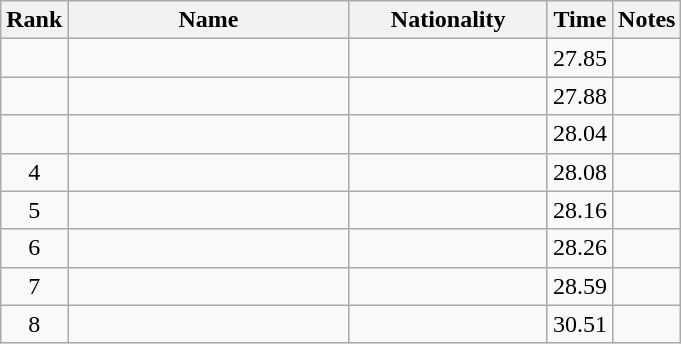<table class="wikitable sortable" style="text-align:center">
<tr>
<th>Rank</th>
<th style="width:180px">Name</th>
<th style="width:125px">Nationality</th>
<th>Time</th>
<th>Notes</th>
</tr>
<tr>
<td></td>
<td style="text-align:left;"></td>
<td style="text-align:left;"></td>
<td>27.85</td>
<td></td>
</tr>
<tr>
<td></td>
<td style="text-align:left;"></td>
<td style="text-align:left;"></td>
<td>27.88</td>
<td></td>
</tr>
<tr>
<td></td>
<td style="text-align:left;"></td>
<td style="text-align:left;"></td>
<td>28.04</td>
<td></td>
</tr>
<tr>
<td>4</td>
<td style="text-align:left;"></td>
<td style="text-align:left;"></td>
<td>28.08</td>
<td></td>
</tr>
<tr>
<td>5</td>
<td style="text-align:left;"></td>
<td style="text-align:left;"></td>
<td>28.16</td>
<td></td>
</tr>
<tr>
<td>6</td>
<td style="text-align:left;"></td>
<td style="text-align:left;"></td>
<td>28.26</td>
<td></td>
</tr>
<tr>
<td>7</td>
<td style="text-align:left;"></td>
<td style="text-align:left;"></td>
<td>28.59</td>
<td></td>
</tr>
<tr>
<td>8</td>
<td style="text-align:left;"></td>
<td style="text-align:left;"></td>
<td>30.51</td>
<td></td>
</tr>
</table>
